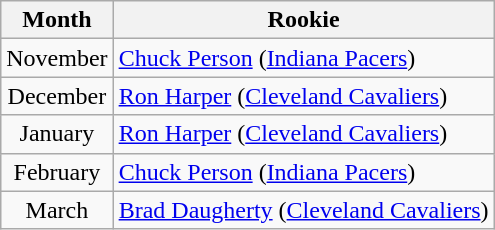<table class="wikitable">
<tr>
<th>Month</th>
<th>Rookie</th>
</tr>
<tr>
<td align=center>November</td>
<td><a href='#'>Chuck Person</a> (<a href='#'>Indiana Pacers</a>)</td>
</tr>
<tr>
<td align=center>December</td>
<td><a href='#'>Ron Harper</a> (<a href='#'>Cleveland Cavaliers</a>)</td>
</tr>
<tr>
<td align=center>January</td>
<td><a href='#'>Ron Harper</a> (<a href='#'>Cleveland Cavaliers</a>)</td>
</tr>
<tr>
<td align=center>February</td>
<td><a href='#'>Chuck Person</a> (<a href='#'>Indiana Pacers</a>)</td>
</tr>
<tr>
<td align=center>March</td>
<td><a href='#'>Brad Daugherty</a> (<a href='#'>Cleveland Cavaliers</a>)</td>
</tr>
</table>
